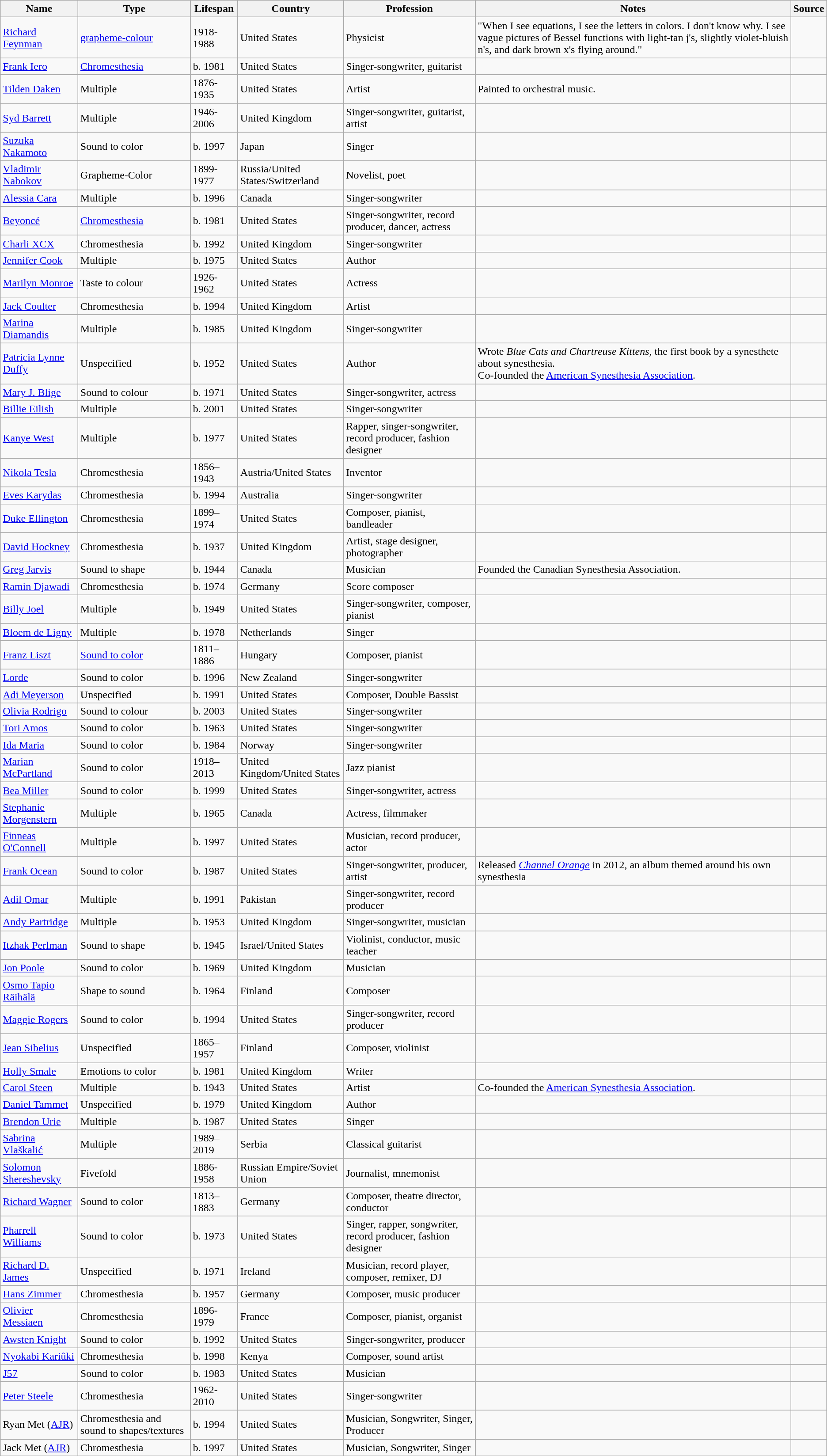<table class="wikitable sortable">
<tr>
<th>Name</th>
<th>Type</th>
<th>Lifespan</th>
<th>Country</th>
<th>Profession</th>
<th>Notes</th>
<th>Source</th>
</tr>
<tr>
<td><a href='#'>Richard Feynman</a></td>
<td><a href='#'>grapheme-colour</a></td>
<td>1918-1988</td>
<td>United States</td>
<td>Physicist</td>
<td>"When I see equations, I see the letters in colors. I don't know why. I see vague pictures of Bessel functions with light-tan j's, slightly violet-bluish n's, and dark brown x's flying around."</td>
<td></td>
</tr>
<tr>
<td><a href='#'>Frank Iero</a></td>
<td><a href='#'>Chromesthesia</a></td>
<td>b. 1981</td>
<td>United States</td>
<td>Singer-songwriter, guitarist</td>
<td></td>
<td></td>
</tr>
<tr>
<td><a href='#'>Tilden Daken</a></td>
<td>Multiple</td>
<td>1876-1935</td>
<td>United States</td>
<td>Artist</td>
<td>Painted to orchestral music.</td>
<td></td>
</tr>
<tr>
<td><a href='#'>Syd Barrett</a></td>
<td>Multiple</td>
<td>1946-2006</td>
<td>United Kingdom</td>
<td>Singer-songwriter, guitarist, artist</td>
<td></td>
<td></td>
</tr>
<tr>
<td><a href='#'>Suzuka Nakamoto</a></td>
<td>Sound to color</td>
<td>b. 1997</td>
<td>Japan</td>
<td>Singer</td>
<td></td>
<td></td>
</tr>
<tr>
<td><a href='#'>Vladimir Nabokov</a></td>
<td>Grapheme-Color</td>
<td>1899-1977</td>
<td>Russia/United States/Switzerland</td>
<td>Novelist, poet</td>
<td></td>
<td></td>
</tr>
<tr>
<td><a href='#'>Alessia Cara</a></td>
<td>Multiple</td>
<td>b. 1996</td>
<td>Canada</td>
<td>Singer-songwriter</td>
<td></td>
<td></td>
</tr>
<tr>
<td><a href='#'>Beyoncé</a></td>
<td><a href='#'>Chromesthesia</a></td>
<td>b. 1981</td>
<td>United States</td>
<td>Singer-songwriter, record producer, dancer, actress</td>
<td></td>
<td></td>
</tr>
<tr>
<td><a href='#'>Charli XCX</a></td>
<td>Chromesthesia</td>
<td>b. 1992</td>
<td>United Kingdom</td>
<td>Singer-songwriter</td>
<td></td>
<td></td>
</tr>
<tr>
<td><a href='#'>Jennifer Cook</a></td>
<td>Multiple</td>
<td>b. 1975</td>
<td>United States</td>
<td>Author</td>
<td></td>
<td></td>
</tr>
<tr>
<td><a href='#'>Marilyn Monroe</a></td>
<td>Taste to colour</td>
<td>1926-1962</td>
<td>United States</td>
<td>Actress</td>
<td></td>
<td></td>
</tr>
<tr>
<td><a href='#'>Jack Coulter</a></td>
<td>Chromesthesia</td>
<td>b. 1994</td>
<td>United Kingdom</td>
<td>Artist</td>
<td></td>
<td></td>
</tr>
<tr>
<td><a href='#'>Marina Diamandis</a></td>
<td>Multiple</td>
<td>b. 1985</td>
<td>United Kingdom</td>
<td>Singer-songwriter</td>
<td></td>
<td></td>
</tr>
<tr>
<td><a href='#'>Patricia Lynne Duffy</a></td>
<td>Unspecified</td>
<td>b. 1952</td>
<td>United States</td>
<td>Author</td>
<td>Wrote <em>Blue Cats and Chartreuse Kittens</em>, the first book by a synesthete about synesthesia.<br>Co-founded the <a href='#'>American Synesthesia Association</a>.</td>
<td></td>
</tr>
<tr>
<td><a href='#'>Mary J. Blige</a></td>
<td>Sound to colour</td>
<td>b. 1971</td>
<td>United States</td>
<td>Singer-songwriter, actress</td>
<td></td>
<td></td>
</tr>
<tr>
<td><a href='#'>Billie Eilish</a></td>
<td>Multiple</td>
<td>b. 2001</td>
<td>United States</td>
<td>Singer-songwriter</td>
<td></td>
<td></td>
</tr>
<tr>
<td><a href='#'>Kanye West</a></td>
<td>Multiple</td>
<td>b. 1977</td>
<td>United States</td>
<td>Rapper, singer-songwriter, record producer, fashion designer</td>
<td></td>
<td></td>
</tr>
<tr>
<td><a href='#'>Nikola Tesla</a></td>
<td>Chromesthesia</td>
<td>1856–1943</td>
<td>Austria/United States</td>
<td>Inventor</td>
<td></td>
<td></td>
</tr>
<tr>
<td><a href='#'>Eves Karydas</a></td>
<td>Chromesthesia</td>
<td>b. 1994</td>
<td>Australia</td>
<td>Singer-songwriter</td>
<td></td>
<td></td>
</tr>
<tr>
<td><a href='#'>Duke Ellington</a></td>
<td>Chromesthesia</td>
<td>1899–1974</td>
<td>United States</td>
<td>Composer, pianist, bandleader</td>
<td></td>
<td></td>
</tr>
<tr>
<td><a href='#'>David Hockney</a></td>
<td>Chromesthesia</td>
<td>b. 1937</td>
<td>United Kingdom</td>
<td>Artist, stage designer, photographer</td>
<td></td>
<td></td>
</tr>
<tr>
<td><a href='#'>Greg Jarvis</a></td>
<td>Sound to shape</td>
<td>b. 1944</td>
<td>Canada</td>
<td>Musician</td>
<td>Founded the Canadian Synesthesia Association.</td>
<td></td>
</tr>
<tr>
<td><a href='#'>Ramin Djawadi</a></td>
<td>Chromesthesia</td>
<td>b. 1974</td>
<td>Germany</td>
<td>Score composer</td>
<td></td>
<td></td>
</tr>
<tr>
<td><a href='#'>Billy Joel</a></td>
<td>Multiple</td>
<td>b. 1949</td>
<td>United States</td>
<td>Singer-songwriter, composer, pianist</td>
<td></td>
<td></td>
</tr>
<tr>
<td><a href='#'>Bloem de Ligny</a></td>
<td>Multiple</td>
<td>b. 1978</td>
<td>Netherlands</td>
<td>Singer</td>
<td></td>
<td></td>
</tr>
<tr>
<td><a href='#'>Franz Liszt</a></td>
<td><a href='#'>Sound to color</a></td>
<td>1811–1886</td>
<td>Hungary</td>
<td>Composer, pianist</td>
<td></td>
<td></td>
</tr>
<tr>
<td><a href='#'>Lorde</a></td>
<td>Sound to color</td>
<td>b. 1996</td>
<td>New Zealand</td>
<td>Singer-songwriter</td>
<td></td>
<td></td>
</tr>
<tr>
<td><a href='#'>Adi Meyerson</a></td>
<td>Unspecified</td>
<td>b. 1991</td>
<td>United States</td>
<td>Composer, Double Bassist</td>
<td></td>
<td></td>
</tr>
<tr>
<td><a href='#'>Olivia Rodrigo</a></td>
<td>Sound to colour</td>
<td>b. 2003</td>
<td>United States</td>
<td>Singer-songwriter</td>
<td></td>
<td></td>
</tr>
<tr>
<td><a href='#'>Tori Amos</a></td>
<td>Sound to color</td>
<td>b. 1963</td>
<td>United States</td>
<td>Singer-songwriter</td>
<td></td>
<td></td>
</tr>
<tr>
<td><a href='#'>Ida Maria</a></td>
<td>Sound to color</td>
<td>b. 1984</td>
<td>Norway</td>
<td>Singer-songwriter</td>
<td></td>
<td></td>
</tr>
<tr>
<td><a href='#'>Marian McPartland</a></td>
<td>Sound to color</td>
<td>1918–2013</td>
<td>United Kingdom/United States</td>
<td>Jazz pianist</td>
<td></td>
<td></td>
</tr>
<tr>
<td><a href='#'>Bea Miller</a></td>
<td>Sound to color</td>
<td>b. 1999</td>
<td>United States</td>
<td>Singer-songwriter, actress</td>
<td></td>
<td></td>
</tr>
<tr>
<td><a href='#'>Stephanie Morgenstern</a></td>
<td>Multiple</td>
<td>b. 1965</td>
<td>Canada</td>
<td>Actress, filmmaker</td>
<td></td>
<td></td>
</tr>
<tr>
<td><a href='#'>Finneas O'Connell</a></td>
<td>Multiple</td>
<td>b. 1997</td>
<td>United States</td>
<td>Musician, record producer, actor</td>
<td></td>
<td></td>
</tr>
<tr>
<td><a href='#'>Frank Ocean</a></td>
<td>Sound to color</td>
<td>b. 1987</td>
<td>United States</td>
<td>Singer-songwriter, producer, artist</td>
<td>Released <em><a href='#'>Channel Orange</a></em> in 2012, an album themed around his own synesthesia</td>
<td></td>
</tr>
<tr>
<td><a href='#'>Adil Omar</a></td>
<td>Multiple</td>
<td>b. 1991</td>
<td>Pakistan</td>
<td>Singer-songwriter, record producer</td>
<td></td>
<td></td>
</tr>
<tr>
<td><a href='#'>Andy Partridge</a></td>
<td>Multiple</td>
<td>b. 1953</td>
<td>United Kingdom</td>
<td>Singer-songwriter, musician</td>
<td></td>
<td></td>
</tr>
<tr>
<td><a href='#'>Itzhak Perlman</a></td>
<td>Sound to shape</td>
<td>b. 1945</td>
<td>Israel/United States</td>
<td>Violinist, conductor, music teacher</td>
<td></td>
<td></td>
</tr>
<tr>
<td><a href='#'>Jon Poole</a></td>
<td>Sound to color</td>
<td>b. 1969</td>
<td>United Kingdom</td>
<td>Musician</td>
<td></td>
<td></td>
</tr>
<tr>
<td><a href='#'>Osmo Tapio Räihälä</a></td>
<td>Shape to sound</td>
<td>b. 1964</td>
<td>Finland</td>
<td>Composer</td>
<td></td>
<td></td>
</tr>
<tr>
<td><a href='#'>Maggie Rogers</a></td>
<td>Sound to color</td>
<td>b. 1994</td>
<td>United States</td>
<td>Singer-songwriter, record producer</td>
<td></td>
<td></td>
</tr>
<tr>
<td><a href='#'>Jean Sibelius</a></td>
<td>Unspecified</td>
<td>1865–1957</td>
<td>Finland</td>
<td>Composer, violinist</td>
<td></td>
<td></td>
</tr>
<tr>
<td><a href='#'>Holly Smale</a></td>
<td>Emotions to color</td>
<td>b. 1981</td>
<td>United Kingdom</td>
<td>Writer</td>
<td></td>
<td></td>
</tr>
<tr>
<td><a href='#'>Carol Steen</a></td>
<td>Multiple</td>
<td>b. 1943</td>
<td>United States</td>
<td>Artist</td>
<td>Co-founded the <a href='#'>American Synesthesia Association</a>.</td>
<td></td>
</tr>
<tr>
<td><a href='#'>Daniel Tammet</a></td>
<td>Unspecified</td>
<td>b. 1979</td>
<td>United Kingdom</td>
<td>Author</td>
<td></td>
<td></td>
</tr>
<tr>
<td><a href='#'>Brendon Urie</a></td>
<td>Multiple</td>
<td>b. 1987</td>
<td>United States</td>
<td>Singer</td>
<td></td>
<td></td>
</tr>
<tr>
<td><a href='#'>Sabrina Vlaškalić</a></td>
<td>Multiple</td>
<td>1989–2019</td>
<td>Serbia</td>
<td>Classical guitarist</td>
<td></td>
<td></td>
</tr>
<tr>
<td><a href='#'>Solomon Shereshevsky</a></td>
<td>Fivefold</td>
<td>1886-1958</td>
<td>Russian Empire/Soviet Union</td>
<td>Journalist, mnemonist</td>
<td></td>
<td></td>
</tr>
<tr>
<td><a href='#'>Richard Wagner</a></td>
<td>Sound to color</td>
<td>1813–1883</td>
<td>Germany</td>
<td>Composer, theatre director, conductor</td>
<td></td>
<td></td>
</tr>
<tr>
<td><a href='#'>Pharrell Williams</a></td>
<td>Sound to color</td>
<td>b. 1973</td>
<td>United States</td>
<td>Singer, rapper, songwriter, record producer, fashion designer</td>
<td></td>
<td></td>
</tr>
<tr>
<td><a href='#'>Richard D. James</a></td>
<td>Unspecified</td>
<td>b. 1971</td>
<td>Ireland</td>
<td>Musician, record player, composer, remixer, DJ</td>
<td></td>
<td></td>
</tr>
<tr>
<td><a href='#'>Hans Zimmer</a></td>
<td>Chromesthesia</td>
<td>b. 1957</td>
<td>Germany</td>
<td>Composer, music producer</td>
<td></td>
<td></td>
</tr>
<tr>
<td><a href='#'>Olivier Messiaen</a></td>
<td>Chromesthesia</td>
<td>1896-1979</td>
<td>France</td>
<td>Composer, pianist, organist</td>
<td></td>
<td></td>
</tr>
<tr>
<td><a href='#'>Awsten Knight</a></td>
<td>Sound to color</td>
<td>b. 1992</td>
<td>United States</td>
<td>Singer-songwriter, producer</td>
<td></td>
<td></td>
</tr>
<tr>
<td><a href='#'>Nyokabi Kariûki</a></td>
<td>Chromesthesia</td>
<td>b. 1998</td>
<td>Kenya</td>
<td>Composer, sound artist</td>
<td></td>
<td></td>
</tr>
<tr>
<td><a href='#'>J57</a></td>
<td>Sound to color</td>
<td>b. 1983</td>
<td>United States</td>
<td>Musician</td>
<td></td>
</tr>
<tr>
<td><a href='#'>Peter Steele</a></td>
<td>Chromesthesia</td>
<td>1962-2010</td>
<td>United States</td>
<td>Singer-songwriter</td>
<td></td>
<td></td>
</tr>
<tr>
<td>Ryan Met (<a href='#'>AJR</a>)</td>
<td>Chromesthesia and sound to shapes/textures</td>
<td>b. 1994</td>
<td>United States</td>
<td>Musician, Songwriter, Singer, Producer</td>
<td></td>
<td></td>
</tr>
<tr>
<td>Jack Met (<a href='#'>AJR</a>)</td>
<td>Chromesthesia</td>
<td>b. 1997</td>
<td>United States</td>
<td>Musician, Songwriter, Singer</td>
<td></td>
<td></td>
</tr>
</table>
